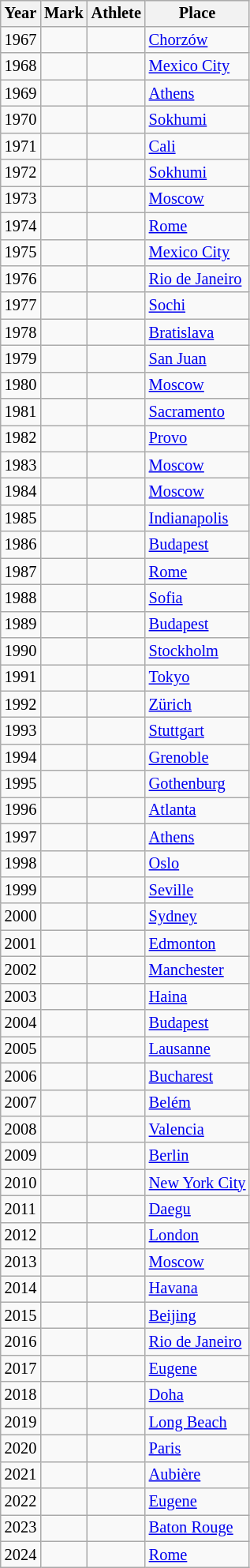<table class="wikitable sortable" style="font-size:85%; display:inline-table;">
<tr>
<th>Year</th>
<th>Mark</th>
<th>Athlete</th>
<th>Place</th>
</tr>
<tr>
<td>1967</td>
<td></td>
<td align=left></td>
<td><a href='#'>Chorzów</a></td>
</tr>
<tr>
<td>1968</td>
<td> </td>
<td align=left></td>
<td><a href='#'>Mexico City</a></td>
</tr>
<tr>
<td>1969</td>
<td></td>
<td align=left></td>
<td><a href='#'>Athens</a></td>
</tr>
<tr>
<td>1970</td>
<td></td>
<td align=left></td>
<td><a href='#'>Sokhumi</a></td>
</tr>
<tr>
<td>1971</td>
<td></td>
<td align=left></td>
<td><a href='#'>Cali</a></td>
</tr>
<tr>
<td>1972</td>
<td></td>
<td align=left></td>
<td><a href='#'>Sokhumi</a></td>
</tr>
<tr>
<td>1973</td>
<td></td>
<td align=left></td>
<td><a href='#'>Moscow</a></td>
</tr>
<tr>
<td>1974</td>
<td></td>
<td align=left></td>
<td><a href='#'>Rome</a></td>
</tr>
<tr>
<td>1975</td>
<td> </td>
<td align=left></td>
<td><a href='#'>Mexico City</a></td>
</tr>
<tr>
<td>1976</td>
<td></td>
<td align=left></td>
<td><a href='#'>Rio de Janeiro</a></td>
</tr>
<tr>
<td>1977</td>
<td></td>
<td align=left></td>
<td><a href='#'>Sochi</a></td>
</tr>
<tr>
<td>1978</td>
<td></td>
<td align=left></td>
<td><a href='#'>Bratislava</a></td>
</tr>
<tr>
<td>1979</td>
<td></td>
<td align=left></td>
<td><a href='#'>San Juan</a></td>
</tr>
<tr>
<td>1980</td>
<td></td>
<td align=left></td>
<td><a href='#'>Moscow</a></td>
</tr>
<tr>
<td>1981</td>
<td></td>
<td align=left></td>
<td><a href='#'>Sacramento</a></td>
</tr>
<tr>
<td>1982</td>
<td></td>
<td align=left></td>
<td><a href='#'>Provo</a></td>
</tr>
<tr>
<td>1983</td>
<td></td>
<td align=left></td>
<td><a href='#'>Moscow</a></td>
</tr>
<tr>
<td>1984</td>
<td></td>
<td align=left></td>
<td><a href='#'>Moscow</a></td>
</tr>
<tr>
<td>1985</td>
<td></td>
<td align=left></td>
<td><a href='#'>Indianapolis</a></td>
</tr>
<tr>
<td>1986</td>
<td></td>
<td align=left></td>
<td><a href='#'>Budapest</a></td>
</tr>
<tr>
<td>1987</td>
<td></td>
<td align=left></td>
<td><a href='#'>Rome</a></td>
</tr>
<tr>
<td>1988</td>
<td></td>
<td align=left></td>
<td><a href='#'>Sofia</a></td>
</tr>
<tr>
<td>1989</td>
<td> </td>
<td align=left></td>
<td><a href='#'>Budapest</a></td>
</tr>
<tr>
<td>1990</td>
<td></td>
<td align=left></td>
<td><a href='#'>Stockholm</a></td>
</tr>
<tr>
<td>1991</td>
<td></td>
<td align=left></td>
<td><a href='#'>Tokyo</a></td>
</tr>
<tr>
<td>1992</td>
<td></td>
<td align=left></td>
<td><a href='#'>Zürich</a></td>
</tr>
<tr>
<td>1993</td>
<td></td>
<td align=left></td>
<td><a href='#'>Stuttgart</a></td>
</tr>
<tr>
<td>1994</td>
<td> </td>
<td align=left></td>
<td><a href='#'>Grenoble</a></td>
</tr>
<tr>
<td>1995</td>
<td></td>
<td align=left></td>
<td><a href='#'>Gothenburg</a></td>
</tr>
<tr>
<td>1996</td>
<td></td>
<td align=left></td>
<td><a href='#'>Atlanta</a></td>
</tr>
<tr>
<td>1997</td>
<td></td>
<td align=left></td>
<td><a href='#'>Athens</a></td>
</tr>
<tr>
<td>1998</td>
<td></td>
<td align=left></td>
<td><a href='#'>Oslo</a></td>
</tr>
<tr>
<td>1999</td>
<td></td>
<td align=left></td>
<td><a href='#'>Seville</a></td>
</tr>
<tr>
<td>2000</td>
<td></td>
<td align=left></td>
<td><a href='#'>Sydney</a></td>
</tr>
<tr>
<td>2001</td>
<td></td>
<td align=left></td>
<td><a href='#'>Edmonton</a></td>
</tr>
<tr>
<td>2002</td>
<td></td>
<td align=left></td>
<td><a href='#'>Manchester</a></td>
</tr>
<tr>
<td>2003</td>
<td></td>
<td align=left></td>
<td><a href='#'>Haina</a></td>
</tr>
<tr>
<td>2004</td>
<td> </td>
<td align=left></td>
<td><a href='#'>Budapest</a></td>
</tr>
<tr>
<td>2005</td>
<td></td>
<td align=left></td>
<td><a href='#'>Lausanne</a></td>
</tr>
<tr>
<td>2006</td>
<td> </td>
<td align=left></td>
<td><a href='#'>Bucharest</a></td>
</tr>
<tr>
<td>2007</td>
<td></td>
<td align=left></td>
<td><a href='#'>Belém</a></td>
</tr>
<tr>
<td>2008</td>
<td> </td>
<td align=left></td>
<td><a href='#'>Valencia</a></td>
</tr>
<tr>
<td>2009</td>
<td></td>
<td align=left></td>
<td><a href='#'>Berlin</a></td>
</tr>
<tr>
<td>2010</td>
<td></td>
<td align=left></td>
<td><a href='#'>New York City</a></td>
</tr>
<tr>
<td>2011</td>
<td></td>
<td align=left></td>
<td><a href='#'>Daegu</a></td>
</tr>
<tr>
<td>2012</td>
<td></td>
<td align=left></td>
<td><a href='#'>London</a></td>
</tr>
<tr>
<td>2013</td>
<td></td>
<td align=left></td>
<td><a href='#'>Moscow</a></td>
</tr>
<tr>
<td>2014</td>
<td></td>
<td align=left></td>
<td><a href='#'>Havana</a></td>
</tr>
<tr>
<td>2015</td>
<td></td>
<td align=left></td>
<td><a href='#'>Beijing</a></td>
</tr>
<tr>
<td>2016</td>
<td></td>
<td align=left></td>
<td><a href='#'>Rio de Janeiro</a></td>
</tr>
<tr>
<td>2017</td>
<td></td>
<td align=left></td>
<td><a href='#'>Eugene</a></td>
</tr>
<tr>
<td>2018</td>
<td></td>
<td align=left></td>
<td><a href='#'>Doha</a></td>
</tr>
<tr>
<td>2019</td>
<td></td>
<td align=left></td>
<td><a href='#'>Long Beach</a></td>
</tr>
<tr>
<td>2020</td>
<td> </td>
<td align=left></td>
<td><a href='#'>Paris</a></td>
</tr>
<tr>
<td>2021</td>
<td> </td>
<td align=left></td>
<td><a href='#'>Aubière</a></td>
</tr>
<tr>
<td>2022</td>
<td></td>
<td align=left></td>
<td><a href='#'>Eugene</a></td>
</tr>
<tr>
<td>2023</td>
<td></td>
<td align=left></td>
<td><a href='#'>Baton Rouge</a></td>
</tr>
<tr>
<td>2024</td>
<td></td>
<td align=left></td>
<td><a href='#'>Rome</a></td>
</tr>
</table>
